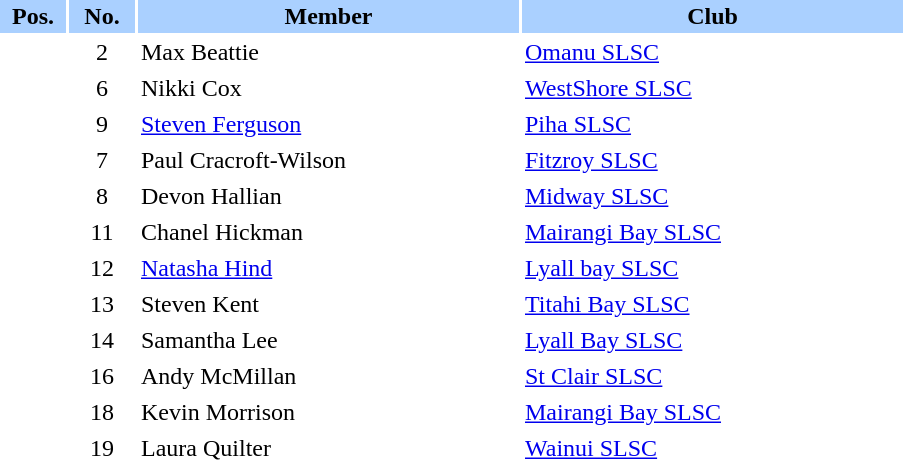<table border="0" cellspacing="2" cellpadding="2">
<tr bgcolor=AAD0FF>
<th width=40>Pos.</th>
<th width=40>No.</th>
<th width=250>Member</th>
<th width=250>Club</th>
</tr>
<tr>
<td style="text-align:center;"></td>
<td style="text-align:center;">2</td>
<td>Max Beattie</td>
<td> <a href='#'>Omanu SLSC</a></td>
</tr>
<tr>
<td style="text-align:center;"></td>
<td style="text-align:center;">6</td>
<td>Nikki Cox</td>
<td> <a href='#'>WestShore SLSC</a></td>
</tr>
<tr>
<td style="text-align:center;"></td>
<td style="text-align:center;">9</td>
<td><a href='#'>Steven Ferguson</a></td>
<td> <a href='#'>Piha SLSC</a></td>
</tr>
<tr>
<td style="text-align:center;"></td>
<td style="text-align:center;">7</td>
<td>Paul Cracroft-Wilson</td>
<td> <a href='#'>Fitzroy SLSC</a></td>
</tr>
<tr>
<td style="text-align:center;"></td>
<td style="text-align:center;">8</td>
<td>Devon Hallian</td>
<td> <a href='#'>Midway SLSC</a></td>
</tr>
<tr>
<td style="text-align:center;"></td>
<td style="text-align:center;">11</td>
<td>Chanel Hickman</td>
<td> <a href='#'>Mairangi Bay SLSC</a></td>
</tr>
<tr>
<td style="text-align:center;"></td>
<td style="text-align:center;">12</td>
<td><a href='#'>Natasha Hind</a></td>
<td> <a href='#'>Lyall bay SLSC</a></td>
</tr>
<tr>
<td style="text-align:center;"></td>
<td style="text-align:center;">13</td>
<td>Steven Kent</td>
<td> <a href='#'>Titahi Bay SLSC</a></td>
</tr>
<tr>
<td style="text-align:center;"></td>
<td style="text-align:center;">14</td>
<td>Samantha Lee</td>
<td> <a href='#'>Lyall Bay SLSC</a></td>
</tr>
<tr>
<td style="text-align:center;"></td>
<td style="text-align:center;">16</td>
<td>Andy McMillan</td>
<td> <a href='#'>St Clair SLSC</a></td>
</tr>
<tr>
<td style="text-align:center;"></td>
<td style="text-align:center;">18</td>
<td>Kevin Morrison</td>
<td> <a href='#'>Mairangi Bay SLSC</a></td>
</tr>
<tr>
<td style="text-align:center;"></td>
<td style="text-align:center;">19</td>
<td>Laura Quilter</td>
<td> <a href='#'>Wainui SLSC</a></td>
</tr>
<tr>
</tr>
</table>
